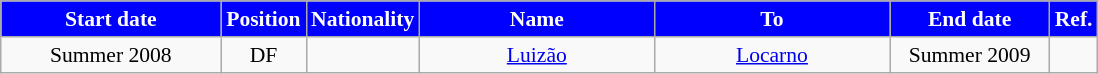<table class="wikitable"  style="text-align:center; font-size:90%; ">
<tr>
<th style="background:#00f; color:white; width:140px;">Start date</th>
<th style="background:#00f; color:white; width:50px;">Position</th>
<th style="background:#00f; color:white; width:50px;">Nationality</th>
<th style="background:#00f; color:white; width:150px;">Name</th>
<th style="background:#00f; color:white; width:150px;">To</th>
<th style="background:#00f; color:white; width:100px;">End date</th>
<th style="background:#00f; color:white; width:25px;">Ref.</th>
</tr>
<tr>
<td>Summer 2008</td>
<td>DF</td>
<td></td>
<td><a href='#'>Luizão</a></td>
<td><a href='#'>Locarno</a></td>
<td>Summer 2009</td>
<td></td>
</tr>
</table>
